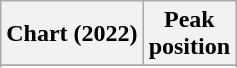<table class="wikitable plainrowheaders sortable" style="text-align:center;">
<tr>
<th scope="col">Chart (2022)</th>
<th scope="col">Peak<br>position</th>
</tr>
<tr>
</tr>
<tr>
</tr>
</table>
